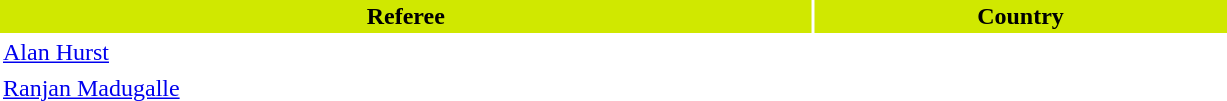<table border="0" cellspacing="2" cellpadding="2" width="65%">
<tr bgcolor=#D0E8KK>
<th width 5%>Referee</th>
<th width 5%>Country</th>
</tr>
<tr>
<td align=left><a href='#'>Alan Hurst</a></td>
<td align=left></td>
</tr>
<tr>
<td align=left><a href='#'>Ranjan Madugalle</a></td>
<td align=left></td>
</tr>
<tr>
</tr>
</table>
